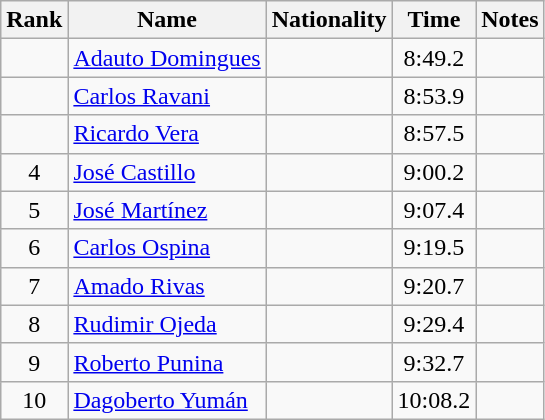<table class="wikitable sortable" style="text-align:center">
<tr>
<th>Rank</th>
<th>Name</th>
<th>Nationality</th>
<th>Time</th>
<th>Notes</th>
</tr>
<tr>
<td></td>
<td align=left><a href='#'>Adauto Domingues</a></td>
<td align=left></td>
<td>8:49.2</td>
<td></td>
</tr>
<tr>
<td></td>
<td align=left><a href='#'>Carlos Ravani</a></td>
<td align=left></td>
<td>8:53.9</td>
<td></td>
</tr>
<tr>
<td></td>
<td align=left><a href='#'>Ricardo Vera</a></td>
<td align=left></td>
<td>8:57.5</td>
<td></td>
</tr>
<tr>
<td>4</td>
<td align=left><a href='#'>José Castillo</a></td>
<td align=left></td>
<td>9:00.2</td>
<td></td>
</tr>
<tr>
<td>5</td>
<td align=left><a href='#'>José Martínez</a></td>
<td align=left></td>
<td>9:07.4</td>
<td></td>
</tr>
<tr>
<td>6</td>
<td align=left><a href='#'>Carlos Ospina</a></td>
<td align=left></td>
<td>9:19.5</td>
<td></td>
</tr>
<tr>
<td>7</td>
<td align=left><a href='#'>Amado Rivas</a></td>
<td align=left></td>
<td>9:20.7</td>
<td></td>
</tr>
<tr>
<td>8</td>
<td align=left><a href='#'>Rudimir Ojeda</a></td>
<td align=left></td>
<td>9:29.4</td>
<td></td>
</tr>
<tr>
<td>9</td>
<td align=left><a href='#'>Roberto Punina</a></td>
<td align=left></td>
<td>9:32.7</td>
<td></td>
</tr>
<tr>
<td>10</td>
<td align=left><a href='#'>Dagoberto Yumán</a></td>
<td align=left></td>
<td>10:08.2</td>
<td></td>
</tr>
</table>
